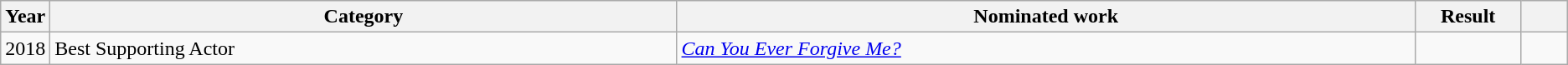<table class=wikitable>
<tr>
<th scope="col" style="width:1em;">Year</th>
<th scope="col" style="width:33em;">Category</th>
<th scope="col" style="width:39em;">Nominated work</th>
<th scope="col" style="width:5em;">Result</th>
<th scope="col" style="width:2em;"></th>
</tr>
<tr>
<td>2018</td>
<td>Best Supporting Actor</td>
<td><em><a href='#'>Can You Ever Forgive Me?</a></em></td>
<td></td>
<td style="text-align:center;"></td>
</tr>
</table>
